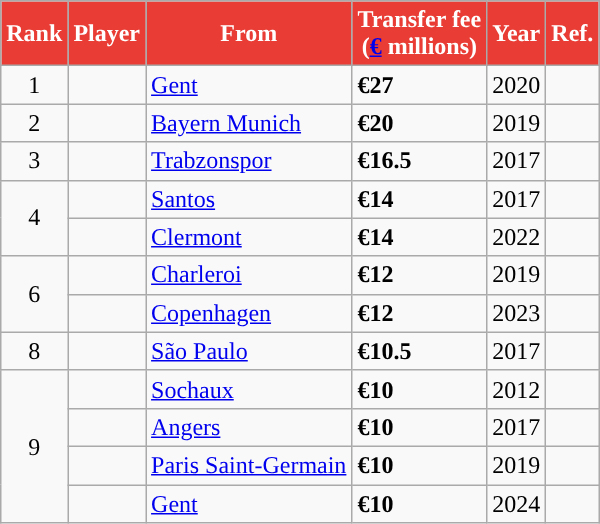<table class="wikitable" style="text-align: center;">
<tr>
<th style="background:#E83C34; color:#FFFFFF; ">Rank</th>
<th style="background:#E83C34; color:#FFFFFF; ">Player</th>
<th style="background:#E83C34; color:#FFFFFF; ">From</th>
<th style="background:#E83C34; color:#FFFFFF; ">Transfer fee<br>(<a href='#'>€</a> millions)</th>
<th style="background:#E83C34; color:#FFFFFF; ">Year</th>
<th style="background:#E83C34; color:#FFFFFF; ">Ref.</th>
</tr>
<tr>
<td>1</td>
<td align=left> </td>
<td align=left> <a href='#'>Gent</a></td>
<td align=left><strong>€27</strong></td>
<td>2020</td>
<td></td>
</tr>
<tr>
<td>2</td>
<td align=left> </td>
<td align=left> <a href='#'>Bayern Munich</a></td>
<td align=left><strong>€20</strong></td>
<td>2019</td>
<td></td>
</tr>
<tr>
<td>3</td>
<td align=left> </td>
<td align=left> <a href='#'>Trabzonspor</a></td>
<td align=left><strong>€16.5</strong></td>
<td>2017</td>
<td></td>
</tr>
<tr>
<td rowspan=2>4</td>
<td align=left> </td>
<td align=left> <a href='#'>Santos</a></td>
<td align=left><strong>€14</strong></td>
<td>2017</td>
<td></td>
</tr>
<tr>
<td align=left> </td>
<td align=left> <a href='#'>Clermont</a></td>
<td align=left><strong>€14</strong></td>
<td>2022</td>
<td></td>
</tr>
<tr>
<td rowspan=2>6</td>
<td align=left> </td>
<td align=left> <a href='#'>Charleroi</a></td>
<td align=left><strong>€12</strong></td>
<td>2019</td>
<td></td>
</tr>
<tr>
<td align=left> </td>
<td align=left> <a href='#'>Copenhagen</a></td>
<td align=left><strong>€12</strong></td>
<td>2023</td>
<td></td>
</tr>
<tr>
<td>8</td>
<td align=left> </td>
<td align=left> <a href='#'>São Paulo</a></td>
<td align=left><strong>€10.5</strong></td>
<td>2017</td>
<td></td>
</tr>
<tr>
<td rowspan=4>9</td>
<td align=left> </td>
<td align=left> <a href='#'>Sochaux</a></td>
<td align=left><strong>€10</strong></td>
<td>2012</td>
<td></td>
</tr>
<tr>
<td align=left> </td>
<td align=left> <a href='#'>Angers</a></td>
<td align=left><strong>€10</strong></td>
<td>2017</td>
<td></td>
</tr>
<tr>
<td align=left> </td>
<td align=left> <a href='#'>Paris Saint-Germain</a></td>
<td align=left><strong>€10</strong></td>
<td>2019</td>
<td></td>
</tr>
<tr>
<td align=left> </td>
<td align=left> <a href='#'>Gent</a></td>
<td align=left><strong>€10</strong></td>
<td>2024</td>
<td></td>
</tr>
</table>
